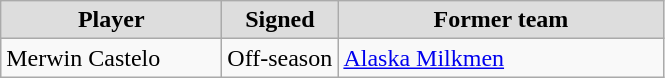<table class="wikitable sortable sortable">
<tr align="center" bgcolor="#dddddd">
<td style="width:140px"><strong>Player</strong></td>
<td style="width:70px"><strong>Signed</strong></td>
<td style="width:210px"><strong>Former team</strong></td>
</tr>
<tr>
<td>Merwin Castelo</td>
<td>Off-season</td>
<td><a href='#'>Alaska Milkmen</a></td>
</tr>
</table>
